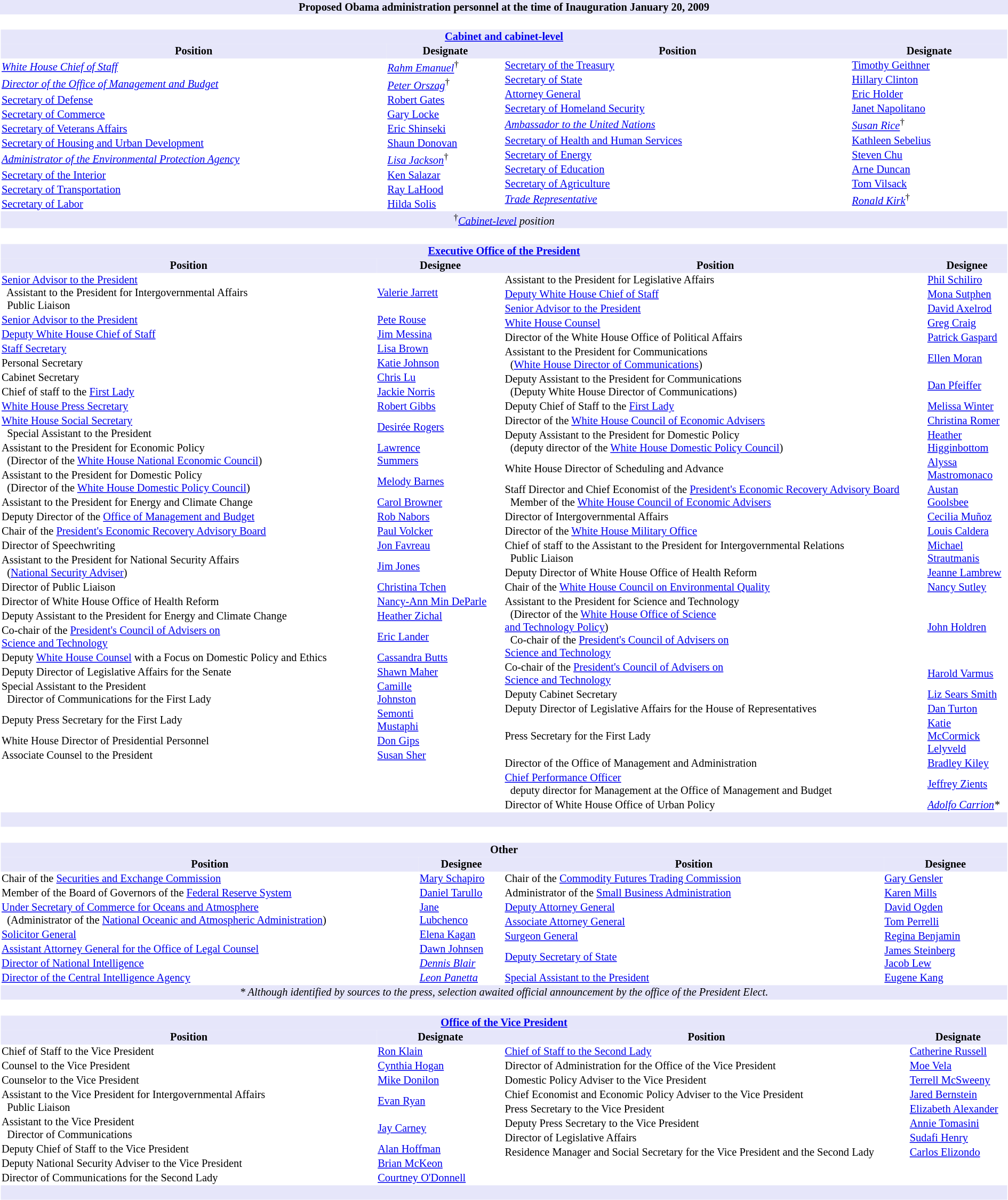<table class="toccolours" style="font-size:85%">
<tr>
<th style="background:lavender;text-align:center">Proposed Obama administration personnel at the time of Inauguration January 20, 2009</th>
</tr>
<tr>
<td><br><table align="left" width=100% style="font-size:100% border="0" cellpadding="1" cellspacing="0">
<tr>
<th style="background:lavender;text-align:center"><a href='#'>Cabinet and cabinet-level</a></th>
</tr>
</table>
<table align="left" width=50% style="font-size:100%" border="0" cellpadding="1" cellspacing="0">
<tr>
<th style="background:lavender;text-align:center">Position</th>
<th style="background:lavender;text-align:center">Designate</th>
</tr>
<tr>
</tr>
<tr>
<td><em><a href='#'>White House Chief of Staff</a></em></td>
<td><em><a href='#'>Rahm Emanuel</a></em><sup>†</sup></td>
</tr>
<tr>
<td><em><a href='#'>Director of the Office of Management and Budget</a></em></td>
<td><em><a href='#'>Peter Orszag</a></em><sup>†</sup></td>
</tr>
<tr>
<td><a href='#'>Secretary of Defense</a></td>
<td><a href='#'>Robert Gates</a></td>
</tr>
<tr>
<td><a href='#'>Secretary of Commerce</a></td>
<td><a href='#'>Gary Locke</a></td>
</tr>
<tr>
<td><a href='#'>Secretary of Veterans Affairs</a></td>
<td><a href='#'>Eric Shinseki</a></td>
</tr>
<tr>
<td><a href='#'>Secretary of Housing and Urban Development</a></td>
<td><a href='#'>Shaun Donovan</a></td>
</tr>
<tr>
<td><em><a href='#'>Administrator of the Environmental Protection Agency</a></em></td>
<td><em><a href='#'>Lisa Jackson</a></em><sup>†</sup></td>
</tr>
<tr>
<td><a href='#'>Secretary of the Interior</a></td>
<td><a href='#'>Ken Salazar</a></td>
</tr>
<tr>
<td><a href='#'>Secretary of Transportation</a></td>
<td><a href='#'>Ray LaHood</a></td>
</tr>
<tr>
<td><a href='#'>Secretary of Labor</a></td>
<td><a href='#'>Hilda Solis</a><br></td>
</tr>
</table>
<table align="right" width=50% style="font-size:100%" border="0" cellpadding="1" cellspacing="0">
<tr>
<th style="background:lavender;text-align:center">Position</th>
<th style="background:lavender;text-align:center">Designate<br></th>
</tr>
<tr>
<td><a href='#'>Secretary of the Treasury</a></td>
<td><a href='#'>Timothy Geithner</a></td>
</tr>
<tr>
<td><a href='#'>Secretary of State</a></td>
<td><a href='#'>Hillary Clinton</a></td>
</tr>
<tr>
<td><a href='#'>Attorney General</a></td>
<td><a href='#'>Eric Holder</a></td>
</tr>
<tr>
<td><a href='#'>Secretary of Homeland Security</a></td>
<td><a href='#'>Janet Napolitano</a></td>
</tr>
<tr>
<td><em><a href='#'>Ambassador to the United Nations</a></em></td>
<td><em><a href='#'>Susan Rice</a></em><sup>†</sup></td>
</tr>
<tr>
<td><a href='#'>Secretary of Health and Human Services</a></td>
<td><a href='#'>Kathleen Sebelius</a></td>
</tr>
<tr>
<td><a href='#'>Secretary of Energy</a></td>
<td><a href='#'>Steven Chu</a></td>
</tr>
<tr>
<td><a href='#'>Secretary of Education</a></td>
<td><a href='#'>Arne Duncan</a></td>
</tr>
<tr>
<td><a href='#'>Secretary of Agriculture</a></td>
<td><a href='#'>Tom Vilsack</a></td>
</tr>
<tr>
<td><em><a href='#'>Trade Representative</a></em></td>
<td><em><a href='#'>Ronald Kirk</a></em><sup>†</sup><br></td>
</tr>
</table>
<table align="left" width=100% style="font-size:100% border="0" cellpadding="1" cellspacing="0">
<tr>
<td style="background:lavender;text-align:center"><sup>†</sup><em><a href='#'>Cabinet-level</a> position</em></td>
</tr>
</table>
</td>
</tr>
<tr>
<td><br><table align="left" width=100% style="font-size:100% border="0" cellpadding="1" cellspacing="0">
<tr>
<th style="background:lavender;text-align:center"><a href='#'>Executive Office of the President</a></th>
</tr>
</table>
<table align="left" width=50% style="font-size:100%" border="0" cellpadding="1" cellspacing="0">
<tr>
<th style="background:lavender;text-align:center">Position</th>
<th style="background:lavender;text-align:center">Designee<br>
</th>
</tr>
<tr>
<td><a href='#'>Senior Advisor to the President</a><br>  Assistant to the President for Intergovernmental Affairs<br>  Public Liaison</td>
<td><a href='#'>Valerie Jarrett</a></td>
</tr>
<tr>
<td><a href='#'>Senior Advisor to the President</a></td>
<td><a href='#'>Pete Rouse</a></td>
</tr>
<tr>
<td><a href='#'>Deputy White House Chief of Staff</a></td>
<td><a href='#'>Jim Messina</a></td>
</tr>
<tr>
<td><a href='#'>Staff Secretary</a></td>
<td><a href='#'>Lisa Brown</a></td>
</tr>
<tr>
<td>Personal Secretary</td>
<td><a href='#'>Katie Johnson</a></td>
</tr>
<tr>
<td>Cabinet Secretary</td>
<td><a href='#'>Chris Lu</a></td>
</tr>
<tr>
<td>Chief of staff to the <a href='#'>First Lady</a></td>
<td><a href='#'>Jackie Norris</a></td>
</tr>
<tr>
<td><a href='#'>White House Press Secretary</a></td>
<td><a href='#'>Robert Gibbs</a></td>
</tr>
<tr>
<td><a href='#'>White House Social Secretary</a><br>  Special Assistant to the President</td>
<td><a href='#'>Desirée Rogers</a></td>
</tr>
<tr>
<td>Assistant to the President for Economic Policy<br>  (Director of the <a href='#'>White House National Economic Council</a>)</td>
<td><a href='#'>Lawrence<br>Summers</a></td>
</tr>
<tr>
<td>Assistant to the President for Domestic Policy<br>  (Director of the <a href='#'>White House Domestic Policy Council</a>)</td>
<td><a href='#'>Melody Barnes</a></td>
</tr>
<tr>
<td>Assistant to the President for Energy and Climate Change</td>
<td><a href='#'>Carol Browner</a></td>
</tr>
<tr>
<td>Deputy Director of the <a href='#'>Office of Management and Budget</a></td>
<td><a href='#'>Rob Nabors</a></td>
</tr>
<tr>
<td>Chair of the <a href='#'>President's Economic Recovery Advisory Board</a></td>
<td><a href='#'>Paul Volcker</a></td>
</tr>
<tr>
<td>Director of Speechwriting</td>
<td><a href='#'>Jon Favreau</a></td>
</tr>
<tr>
<td>Assistant to the President for National Security Affairs<br>  (<a href='#'>National Security Adviser</a>)</td>
<td><a href='#'>Jim Jones</a></td>
</tr>
<tr>
<td>Director of Public Liaison</td>
<td><a href='#'>Christina Tchen</a></td>
</tr>
<tr>
<td>Director of White House Office of Health Reform</td>
<td><a href='#'>Nancy-Ann Min DeParle</a></td>
</tr>
<tr>
<td>Deputy Assistant to the President for Energy and Climate Change</td>
<td><a href='#'>Heather Zichal</a></td>
</tr>
<tr>
<td>Co-chair of the <a href='#'>President's Council of Advisers on<br>Science and Technology</a></td>
<td><a href='#'>Eric Lander</a></td>
</tr>
<tr>
<td>Deputy <a href='#'>White House Counsel</a> with a Focus on Domestic Policy and Ethics</td>
<td><a href='#'>Cassandra Butts</a></td>
</tr>
<tr>
<td>Deputy Director of Legislative Affairs for the Senate</td>
<td><a href='#'>Shawn Maher</a></td>
</tr>
<tr>
<td>Special Assistant to the President<br>  Director of Communications for the First Lady</td>
<td><a href='#'>Camille<br>Johnston</a></td>
</tr>
<tr>
<td>Deputy Press Secretary for the First Lady</td>
<td><a href='#'>Semonti<br>Mustaphi</a></td>
</tr>
<tr>
<td>White House Director of Presidential Personnel</td>
<td><a href='#'>Don Gips</a></td>
</tr>
<tr>
<td>Associate Counsel to the President</td>
<td><a href='#'>Susan Sher</a><br></td>
</tr>
</table>
<table align="right" width=50% style="font-size:100%" border="0" cellpadding="1" cellspacing="0">
<tr>
<th style="background:lavender;text-align:center">Position</th>
<th style="background:lavender;text-align:center">Designee<br></th>
</tr>
<tr>
<td>Assistant to the President for Legislative Affairs</td>
<td><a href='#'>Phil Schiliro</a></td>
</tr>
<tr>
<td><a href='#'>Deputy White House Chief of Staff</a></td>
<td><a href='#'>Mona Sutphen</a></td>
</tr>
<tr>
<td><a href='#'>Senior Advisor to the President</a></td>
<td><a href='#'>David Axelrod</a></td>
</tr>
<tr>
<td><a href='#'>White House Counsel</a></td>
<td><a href='#'>Greg Craig</a></td>
</tr>
<tr>
<td>Director of the White House Office of Political Affairs</td>
<td><a href='#'>Patrick Gaspard</a></td>
</tr>
<tr>
<td>Assistant to the President for Communications<br>  (<a href='#'>White House Director of Communications</a>)</td>
<td><a href='#'>Ellen Moran</a></td>
</tr>
<tr>
<td>Deputy Assistant to the President for Communications<br>  (Deputy White House Director of Communications)</td>
<td><a href='#'>Dan Pfeiffer</a></td>
</tr>
<tr>
<td>Deputy Chief of Staff to the <a href='#'>First Lady</a></td>
<td><a href='#'>Melissa Winter</a></td>
</tr>
<tr>
<td>Director of the <a href='#'>White House Council of Economic Advisers</a></td>
<td><a href='#'>Christina Romer</a></td>
</tr>
<tr>
<td>Deputy Assistant to the President for Domestic Policy<br>  (deputy director of the <a href='#'>White House Domestic Policy Council</a>)</td>
<td><a href='#'>Heather<br>Higginbottom</a></td>
</tr>
<tr>
<td>White House Director of Scheduling and Advance</td>
<td><a href='#'>Alyssa<br>Mastromonaco</a></td>
</tr>
<tr>
<td>Staff Director and Chief Economist of the <a href='#'>President's Economic Recovery Advisory Board</a><br>  Member of the <a href='#'>White House Council of Economic Advisers</a></td>
<td><a href='#'>Austan<br>Goolsbee</a></td>
</tr>
<tr>
<td>Director of Intergovernmental Affairs</td>
<td><a href='#'>Cecilia Muñoz</a></td>
</tr>
<tr>
<td>Director of the <a href='#'>White House Military Office</a></td>
<td><a href='#'>Louis Caldera</a></td>
</tr>
<tr>
<td>Chief of staff to the Assistant to the President for Intergovernmental Relations<br>  Public Liaison</td>
<td><a href='#'>Michael<br>Strautmanis</a></td>
</tr>
<tr>
<td>Deputy Director of White House Office of Health Reform</td>
<td><a href='#'>Jeanne Lambrew</a></td>
</tr>
<tr>
<td>Chair of the <a href='#'>White House Council on Environmental Quality</a></td>
<td><a href='#'>Nancy Sutley</a></td>
</tr>
<tr>
<td>Assistant to the President for Science and Technology<br>  (Director of the <a href='#'>White House Office of Science<br>and Technology Policy</a>)<br>  Co-chair of the <a href='#'>President's Council of Advisers on<br>Science and Technology</a></td>
<td><a href='#'>John Holdren</a></td>
</tr>
<tr>
<td>Co-chair of the <a href='#'>President's Council of Advisers on<br>Science and Technology</a></td>
<td><a href='#'>Harold Varmus</a></td>
</tr>
<tr>
<td>Deputy Cabinet Secretary</td>
<td><a href='#'>Liz Sears Smith</a></td>
</tr>
<tr>
<td>Deputy Director of Legislative Affairs for the House of Representatives</td>
<td><a href='#'>Dan Turton</a></td>
</tr>
<tr>
<td>Press Secretary for the First Lady</td>
<td><a href='#'>Katie<br>McCormick<br>Lelyveld</a></td>
</tr>
<tr>
<td>Director of the Office of Management and Administration</td>
<td><a href='#'>Bradley Kiley</a></td>
</tr>
<tr>
<td><a href='#'>Chief Performance Officer</a><br>  deputy director for Management at the Office of Management and Budget</td>
<td><a href='#'>Jeffrey Zients</a></td>
</tr>
<tr>
<td>Director of White House Office of Urban Policy</td>
<td><em><a href='#'>Adolfo Carrion</a>*</em><br></td>
</tr>
</table>
<table align="left" width=100% style="font-size:100% border="0" cellpadding="1" cellspacing="0">
<tr>
<td style="background:lavender;text-align:center"> </td>
</tr>
</table>
</td>
</tr>
<tr>
<td><br><table align="left" width=100% style="font-size:100% border="0" cellpadding="1" cellspacing="0">
<tr>
<th style="background:lavender;text-align:center">Other</th>
</tr>
</table>
<table align="left" width=50% style="font-size:100%" border="0" cellpadding="1" cellspacing="0">
<tr>
<th style="background:lavender;text-align:center">Position</th>
<th style="background:lavender;text-align:center">Designee<br></th>
</tr>
<tr>
<td>Chair of the <a href='#'>Securities and Exchange Commission</a></td>
<td><a href='#'>Mary Schapiro</a></td>
</tr>
<tr>
<td>Member of the Board of Governors of the <a href='#'>Federal Reserve System</a></td>
<td><a href='#'>Daniel Tarullo</a></td>
</tr>
<tr>
<td><a href='#'>Under Secretary of Commerce for Oceans and Atmosphere</a><br>  (Administrator of the <a href='#'>National Oceanic and Atmospheric Administration</a>)</td>
<td><a href='#'>Jane<br>Lubchenco</a></td>
</tr>
<tr>
<td><a href='#'>Solicitor General</a></td>
<td><a href='#'>Elena Kagan</a></td>
</tr>
<tr>
<td><a href='#'>Assistant Attorney General for the Office of Legal Counsel</a></td>
<td><a href='#'>Dawn Johnsen</a></td>
</tr>
<tr>
<td><a href='#'>Director of National Intelligence</a></td>
<td><em><a href='#'>Dennis Blair</a></em></td>
</tr>
<tr>
<td><a href='#'>Director of the Central Intelligence Agency</a></td>
<td><em><a href='#'>Leon Panetta</a></em><br></td>
</tr>
</table>
<table align="right" width=50% style="font-size:100%" border="0" cellpadding="1" cellspacing="0">
<tr>
<th style="background:lavender;text-align:center">Position</th>
<th style="background:lavender;text-align:center">Designee<br></th>
</tr>
<tr>
<td>Chair of the <a href='#'>Commodity Futures Trading Commission</a></td>
<td><a href='#'>Gary Gensler</a></td>
</tr>
<tr>
<td>Administrator of the <a href='#'>Small Business Administration</a></td>
<td><a href='#'>Karen Mills</a></td>
</tr>
<tr>
<td><a href='#'>Deputy Attorney General</a></td>
<td><a href='#'>David Ogden</a></td>
</tr>
<tr>
<td><a href='#'>Associate Attorney General</a></td>
<td><a href='#'>Tom Perrelli</a></td>
</tr>
<tr>
<td><a href='#'>Surgeon General</a></td>
<td><a href='#'>Regina Benjamin</a></td>
</tr>
<tr>
<td><a href='#'>Deputy Secretary of State</a></td>
<td><a href='#'>James Steinberg</a><br><a href='#'>Jacob Lew</a></td>
</tr>
<tr>
<td><a href='#'>Special Assistant to the President</a></td>
<td><a href='#'>Eugene Kang</a><br></td>
</tr>
</table>
<table align="left" width=100% style="font-size:100% border="0" cellpadding="1" cellspacing="0">
<tr>
<td style="background:lavender;text-align:center"><em>* Although identified by sources to the press, selection awaited official announcement by the office of the President Elect.</em></td>
</tr>
</table>
</td>
</tr>
<tr>
<td><br><table align="left" width=100% style="font-size:100% border="0" cellpadding="1" cellspacing="0">
<tr>
<th style="background:lavender;text-align:center"><a href='#'>Office of the Vice President</a></th>
</tr>
</table>
<table align="left" width=50% style="font-size:100%" border="0" cellpadding="1" cellspacing="0">
<tr>
<th style="background:lavender;text-align:center">Position</th>
<th style="background:lavender;text-align:center">Designate<br></th>
</tr>
<tr>
<td>Chief of Staff to the Vice President</td>
<td><a href='#'>Ron Klain</a></td>
</tr>
<tr>
<td>Counsel to the Vice President</td>
<td><a href='#'>Cynthia Hogan</a></td>
</tr>
<tr>
<td>Counselor to the Vice President</td>
<td><a href='#'>Mike Donilon</a></td>
</tr>
<tr>
<td>Assistant to the Vice President for Intergovernmental Affairs<br>  Public Liaison</td>
<td><a href='#'>Evan Ryan</a></td>
</tr>
<tr>
<td>Assistant to the Vice President<br>  Director of Communications</td>
<td><a href='#'>Jay Carney</a></td>
</tr>
<tr>
<td>Deputy Chief of Staff to the Vice President</td>
<td><a href='#'>Alan Hoffman</a></td>
</tr>
<tr>
<td>Deputy National Security Adviser to the Vice President</td>
<td><a href='#'>Brian McKeon</a></td>
</tr>
<tr>
<td>Director of Communications for the Second Lady</td>
<td><a href='#'>Courtney O'Donnell</a><br></td>
</tr>
</table>
<table align="right" width=50% style="font-size:100%" border="0" cellpadding="1" cellspacing="0">
<tr>
<th style="background:lavender;text-align:center">Position</th>
<th style="background:lavender;text-align:center">Designate<br></th>
</tr>
<tr>
<td><a href='#'>Chief of Staff to the Second Lady</a></td>
<td><a href='#'>Catherine Russell</a></td>
</tr>
<tr>
<td>Director of Administration for the Office of the Vice President</td>
<td><a href='#'>Moe Vela</a></td>
</tr>
<tr>
<td>Domestic Policy Adviser to the Vice President</td>
<td><a href='#'>Terrell McSweeny</a></td>
</tr>
<tr>
<td>Chief Economist and Economic Policy Adviser to the Vice President</td>
<td><a href='#'>Jared Bernstein</a></td>
</tr>
<tr>
<td>Press Secretary to the Vice President</td>
<td><a href='#'>Elizabeth Alexander</a></td>
</tr>
<tr>
<td>Deputy Press Secretary to the Vice President</td>
<td><a href='#'>Annie Tomasini</a></td>
</tr>
<tr>
<td>Director of Legislative Affairs</td>
<td><a href='#'>Sudafi Henry</a></td>
</tr>
<tr>
<td>Residence Manager and Social Secretary for the Vice President and the Second Lady</td>
<td><a href='#'>Carlos Elizondo</a></td>
</tr>
</table>
<table align="left" width=100% style="font-size:100% border="0" cellpadding="1" cellspacing="0">
<tr>
<td style="background:lavender;text-align:center"> </td>
</tr>
</table>
</td>
</tr>
</table>
